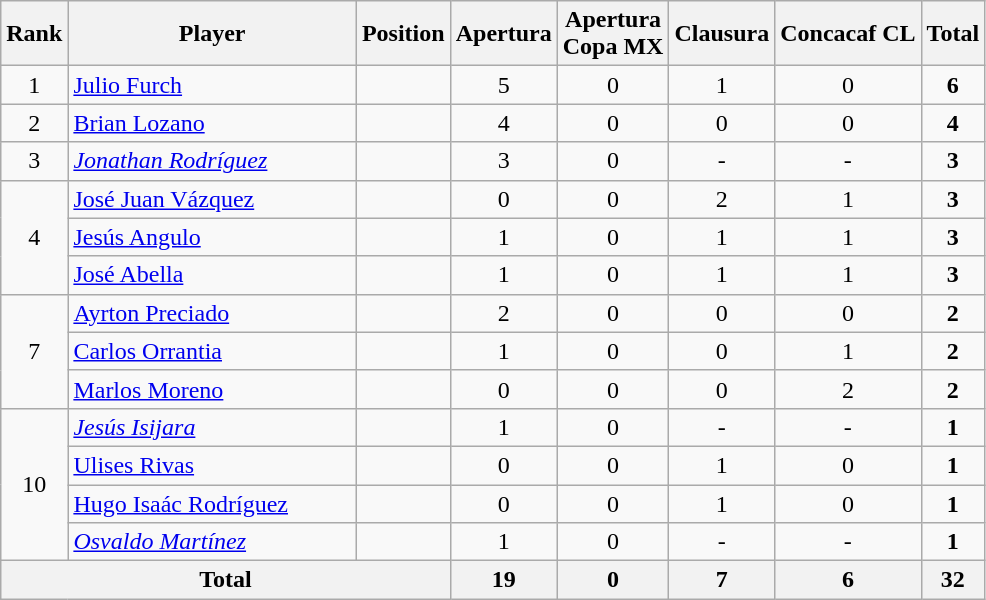<table class="wikitable">
<tr>
<th>Rank</th>
<th style="width:185px;">Player</th>
<th>Position</th>
<th>Apertura</th>
<th>Apertura<br>Copa MX</th>
<th>Clausura</th>
<th>Concacaf CL</th>
<th>Total</th>
</tr>
<tr>
<td align=center>1</td>
<td> <a href='#'>Julio Furch</a></td>
<td align=center></td>
<td align=center>5</td>
<td align=center>0</td>
<td align=center>1</td>
<td align=center>0</td>
<td align=center><strong>6</strong></td>
</tr>
<tr>
<td align=center>2</td>
<td> <a href='#'>Brian Lozano</a></td>
<td align=center></td>
<td align=center>4</td>
<td align=center>0</td>
<td align=center>0</td>
<td align=center>0</td>
<td align=center><strong>4</strong></td>
</tr>
<tr>
<td align=center>3</td>
<td> <em><a href='#'>Jonathan Rodríguez</a></em></td>
<td align=center></td>
<td align=center>3</td>
<td align=center>0</td>
<td align=center>-</td>
<td align=center>-</td>
<td align=center><strong>3</strong></td>
</tr>
<tr>
<td align=center rowspan=3>4</td>
<td> <a href='#'>José Juan Vázquez</a></td>
<td align=center></td>
<td align=center>0</td>
<td align=center>0</td>
<td align=center>2</td>
<td align=center>1</td>
<td align=center><strong>3</strong></td>
</tr>
<tr>
<td> <a href='#'>Jesús Angulo</a></td>
<td align=center></td>
<td align=center>1</td>
<td align=center>0</td>
<td align=center>1</td>
<td align=center>1</td>
<td align=center><strong>3</strong></td>
</tr>
<tr>
<td> <a href='#'>José Abella</a></td>
<td align=center></td>
<td align=center>1</td>
<td align=center>0</td>
<td align=center>1</td>
<td align=center>1</td>
<td align=center><strong>3</strong></td>
</tr>
<tr>
<td align=center rowspan=3>7</td>
<td> <a href='#'>Ayrton Preciado</a></td>
<td align=center></td>
<td align=center>2</td>
<td align=center>0</td>
<td align=center>0</td>
<td align=center>0</td>
<td align=center><strong>2</strong></td>
</tr>
<tr>
<td> <a href='#'>Carlos Orrantia</a></td>
<td align=center></td>
<td align=center>1</td>
<td align=center>0</td>
<td align=center>0</td>
<td align=center>1</td>
<td align=center><strong>2</strong></td>
</tr>
<tr>
<td> <a href='#'>Marlos Moreno</a></td>
<td align=center></td>
<td align=center>0</td>
<td align=center>0</td>
<td align=center>0</td>
<td align=center>2</td>
<td align=center><strong>2</strong></td>
</tr>
<tr>
<td align=center rowspan=4>10</td>
<td> <em><a href='#'>Jesús Isijara</a></em></td>
<td align=center></td>
<td align=center>1</td>
<td align=center>0</td>
<td align=center>-</td>
<td align=center>-</td>
<td align=center><strong>1</strong></td>
</tr>
<tr>
<td> <a href='#'>Ulises Rivas</a></td>
<td align=center></td>
<td align=center>0</td>
<td align=center>0</td>
<td align=center>1</td>
<td align=center>0</td>
<td align=center><strong>1</strong></td>
</tr>
<tr>
<td> <a href='#'>Hugo Isaác Rodríguez</a></td>
<td align=center></td>
<td align=center>0</td>
<td align=center>0</td>
<td align=center>1</td>
<td align=center>0</td>
<td align=center><strong>1</strong></td>
</tr>
<tr>
<td> <em><a href='#'>Osvaldo Martínez</a></em></td>
<td align=center></td>
<td align=center>1</td>
<td align=center>0</td>
<td align=center>-</td>
<td align=center>-</td>
<td align=center><strong>1</strong></td>
</tr>
<tr>
<th align=center colspan=3>Total</th>
<th align=center>19</th>
<th align=center>0</th>
<th align=center>7</th>
<th align=center>6</th>
<th align=center>32</th>
</tr>
</table>
